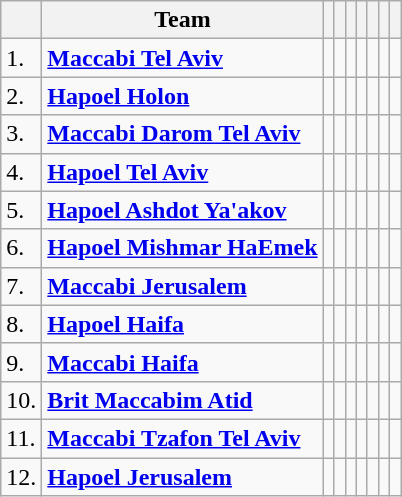<table class="wikitable" style="border-collapse: collapse; margin:0 ;">
<tr>
<th></th>
<th>Team</th>
<th></th>
<th></th>
<th></th>
<th></th>
<th></th>
<th></th>
<th></th>
</tr>
<tr>
<td>1.</td>
<td><strong><a href='#'>Maccabi Tel Aviv</a></strong></td>
<td></td>
<td></td>
<td></td>
<td></td>
<td></td>
<td></td>
<td></td>
</tr>
<tr>
<td>2.</td>
<td><strong><a href='#'>Hapoel Holon</a></strong></td>
<td></td>
<td></td>
<td></td>
<td></td>
<td></td>
<td></td>
<td></td>
</tr>
<tr>
<td>3.</td>
<td><strong><a href='#'>Maccabi Darom Tel Aviv</a></strong></td>
<td></td>
<td></td>
<td></td>
<td></td>
<td></td>
<td></td>
<td></td>
</tr>
<tr>
<td>4.</td>
<td><strong><a href='#'>Hapoel Tel Aviv</a></strong></td>
<td></td>
<td></td>
<td></td>
<td></td>
<td></td>
<td></td>
<td></td>
</tr>
<tr>
<td>5.</td>
<td><strong><a href='#'>Hapoel Ashdot Ya'akov</a></strong></td>
<td></td>
<td></td>
<td></td>
<td></td>
<td></td>
<td></td>
<td></td>
</tr>
<tr>
<td>6.</td>
<td><strong><a href='#'>Hapoel Mishmar HaEmek</a></strong></td>
<td></td>
<td></td>
<td></td>
<td></td>
<td></td>
<td></td>
<td></td>
</tr>
<tr>
<td>7.</td>
<td><strong><a href='#'>Maccabi Jerusalem</a></strong></td>
<td></td>
<td></td>
<td></td>
<td></td>
<td></td>
<td></td>
<td></td>
</tr>
<tr>
<td>8.</td>
<td><strong><a href='#'>Hapoel Haifa</a></strong></td>
<td></td>
<td></td>
<td></td>
<td></td>
<td></td>
<td></td>
<td></td>
</tr>
<tr>
<td>9.</td>
<td><strong><a href='#'>Maccabi Haifa</a></strong></td>
<td></td>
<td></td>
<td></td>
<td></td>
<td></td>
<td></td>
<td></td>
</tr>
<tr>
<td>10.</td>
<td><strong><a href='#'>Brit Maccabim Atid</a></strong></td>
<td></td>
<td></td>
<td></td>
<td></td>
<td></td>
<td></td>
<td></td>
</tr>
<tr>
<td>11.</td>
<td><strong><a href='#'>Maccabi Tzafon Tel Aviv</a></strong></td>
<td></td>
<td></td>
<td></td>
<td></td>
<td></td>
<td></td>
<td></td>
</tr>
<tr>
<td>12.</td>
<td><strong><a href='#'>Hapoel Jerusalem</a></strong></td>
<td></td>
<td></td>
<td></td>
<td></td>
<td></td>
<td></td>
<td></td>
</tr>
</table>
